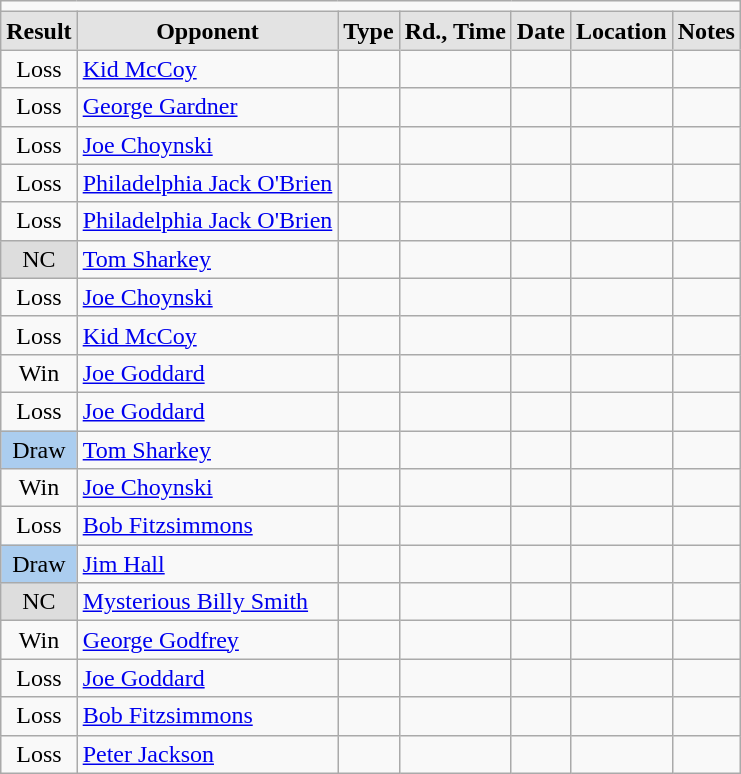<table border="1" class="wikitable">
<tr>
<td style="text-align:center;" colspan="7"></td>
</tr>
<tr style="text-align:center; background:#e3e3e3;">
<td style="border-style:none none solid solid; "><strong>Result</strong></td>
<td style="border-style:none none solid solid; "><strong>Opponent</strong></td>
<td style="border-style:none none solid solid; "><strong>Type</strong></td>
<td style="border-style:none none solid solid; "><strong>Rd., Time</strong></td>
<td style="border-style:none none solid solid; "><strong>Date</strong></td>
<td style="border-style:none none solid solid; "><strong>Location</strong></td>
<td style="border-style:none none solid solid; "><strong>Notes</strong></td>
</tr>
<tr align=center>
<td>Loss</td>
<td align=left> <a href='#'>Kid McCoy</a></td>
<td></td>
<td></td>
<td></td>
<td align=left></td>
<td align=left></td>
</tr>
<tr align=center>
<td>Loss</td>
<td align=left> <a href='#'>George Gardner</a></td>
<td></td>
<td></td>
<td></td>
<td align=left></td>
<td align=left></td>
</tr>
<tr align=center>
<td>Loss</td>
<td align=left> <a href='#'>Joe Choynski</a></td>
<td></td>
<td></td>
<td></td>
<td align=left></td>
<td align=left></td>
</tr>
<tr align=center>
<td>Loss</td>
<td align=left> <a href='#'>Philadelphia Jack O'Brien</a></td>
<td></td>
<td></td>
<td></td>
<td align=left></td>
<td align=left></td>
</tr>
<tr align=center>
<td>Loss</td>
<td align=left> <a href='#'>Philadelphia Jack O'Brien</a></td>
<td></td>
<td></td>
<td></td>
<td align=left></td>
<td align=left></td>
</tr>
<tr align=center>
<td style="background:#ddd;">NC</td>
<td align=left> <a href='#'>Tom Sharkey</a></td>
<td></td>
<td></td>
<td></td>
<td align=left></td>
<td align=left></td>
</tr>
<tr align=center>
<td>Loss</td>
<td align=left> <a href='#'>Joe Choynski</a></td>
<td></td>
<td></td>
<td></td>
<td align=left></td>
<td align=left></td>
</tr>
<tr align=center>
<td>Loss</td>
<td align=left> <a href='#'>Kid McCoy</a></td>
<td></td>
<td></td>
<td></td>
<td align=left></td>
<td align=left></td>
</tr>
<tr align=center>
<td>Win</td>
<td align=left> <a href='#'>Joe Goddard</a></td>
<td></td>
<td></td>
<td></td>
<td align=left></td>
<td align=left></td>
</tr>
<tr align=center>
<td>Loss</td>
<td align=left> <a href='#'>Joe Goddard</a></td>
<td></td>
<td></td>
<td></td>
<td align=left></td>
<td align=left></td>
</tr>
<tr align=center>
<td style="background:#abcdef;">Draw</td>
<td align=left> <a href='#'>Tom Sharkey</a></td>
<td></td>
<td></td>
<td></td>
<td align=left></td>
<td align=left></td>
</tr>
<tr align=center>
<td>Win</td>
<td align=left> <a href='#'>Joe Choynski</a></td>
<td></td>
<td></td>
<td></td>
<td align=left></td>
<td align=left></td>
</tr>
<tr align=center>
<td>Loss</td>
<td align=left> <a href='#'>Bob Fitzsimmons</a></td>
<td></td>
<td></td>
<td></td>
<td align=left></td>
<td align=left></td>
</tr>
<tr align=center>
<td style="background:#abcdef;">Draw</td>
<td align=left> <a href='#'>Jim Hall</a></td>
<td></td>
<td></td>
<td></td>
<td align=left></td>
<td align=left></td>
</tr>
<tr align=center>
<td style="background:#ddd;">NC</td>
<td align=left> <a href='#'>Mysterious Billy Smith</a></td>
<td></td>
<td></td>
<td></td>
<td align=left></td>
<td align=left></td>
</tr>
<tr align=center>
<td>Win</td>
<td align=left> <a href='#'>George Godfrey</a></td>
<td></td>
<td></td>
<td></td>
<td align=left></td>
<td align=left></td>
</tr>
<tr align=center>
<td>Loss</td>
<td align=left> <a href='#'>Joe Goddard</a></td>
<td></td>
<td></td>
<td></td>
<td align=left></td>
<td align=left></td>
</tr>
<tr align=center>
<td>Loss</td>
<td align=left> <a href='#'>Bob Fitzsimmons</a></td>
<td></td>
<td></td>
<td></td>
<td align=left></td>
<td align=left></td>
</tr>
<tr align=center>
<td>Loss</td>
<td align=left> <a href='#'>Peter Jackson</a></td>
<td></td>
<td></td>
<td></td>
<td align=left></td>
<td align=left></td>
</tr>
</table>
